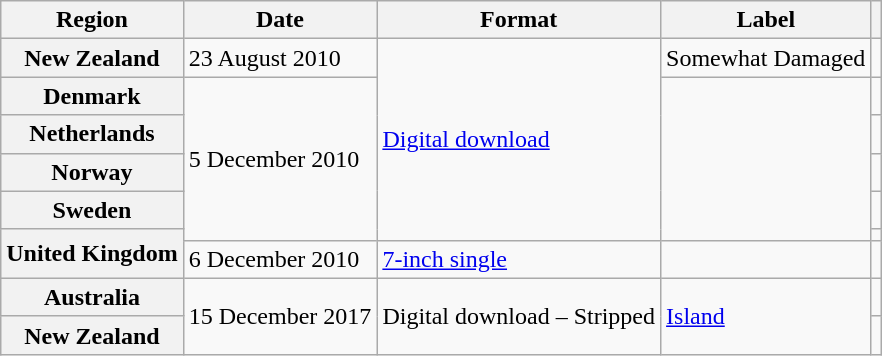<table class="wikitable plainrowheaders">
<tr>
<th scope="col">Region</th>
<th scope="col">Date</th>
<th scope="col">Format</th>
<th scope="col">Label</th>
<th scope="col"></th>
</tr>
<tr>
<th scope="row">New Zealand</th>
<td>23 August 2010</td>
<td rowspan="6"><a href='#'>Digital download</a></td>
<td>Somewhat Damaged</td>
<td align="center"></td>
</tr>
<tr>
<th scope="row">Denmark</th>
<td rowspan="5">5 December 2010</td>
<td rowspan="5"></td>
<td align="center"></td>
</tr>
<tr>
<th scope="row">Netherlands</th>
<td align="center"></td>
</tr>
<tr>
<th scope="row">Norway</th>
<td align="center"></td>
</tr>
<tr>
<th scope="row">Sweden</th>
<td align="center"></td>
</tr>
<tr>
<th scope="row" rowspan="2">United Kingdom</th>
<td align="center"></td>
</tr>
<tr>
<td>6 December 2010</td>
<td><a href='#'>7-inch single</a></td>
<td></td>
<td align="center"></td>
</tr>
<tr>
<th scope="row">Australia</th>
<td rowspan="2">15 December 2017</td>
<td rowspan="2">Digital download – Stripped</td>
<td rowspan="2"><a href='#'>Island</a></td>
<td style="text-align:center;"></td>
</tr>
<tr>
<th scope="row">New Zealand</th>
<td style="text-align:center;"></td>
</tr>
</table>
